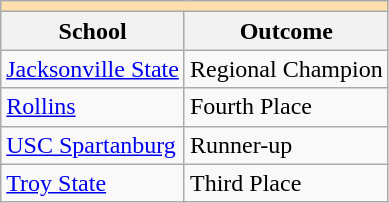<table class="wikitable" style="float:left;margin-right:1em;">
<tr>
<th colspan="3" style="background:#ffdead;"></th>
</tr>
<tr>
<th>School</th>
<th>Outcome</th>
</tr>
<tr>
<td><a href='#'>Jacksonville State</a></td>
<td>Regional Champion</td>
</tr>
<tr>
<td><a href='#'>Rollins</a></td>
<td>Fourth Place</td>
</tr>
<tr>
<td><a href='#'>USC Spartanburg</a></td>
<td>Runner-up</td>
</tr>
<tr>
<td><a href='#'>Troy State</a></td>
<td>Third Place</td>
</tr>
</table>
